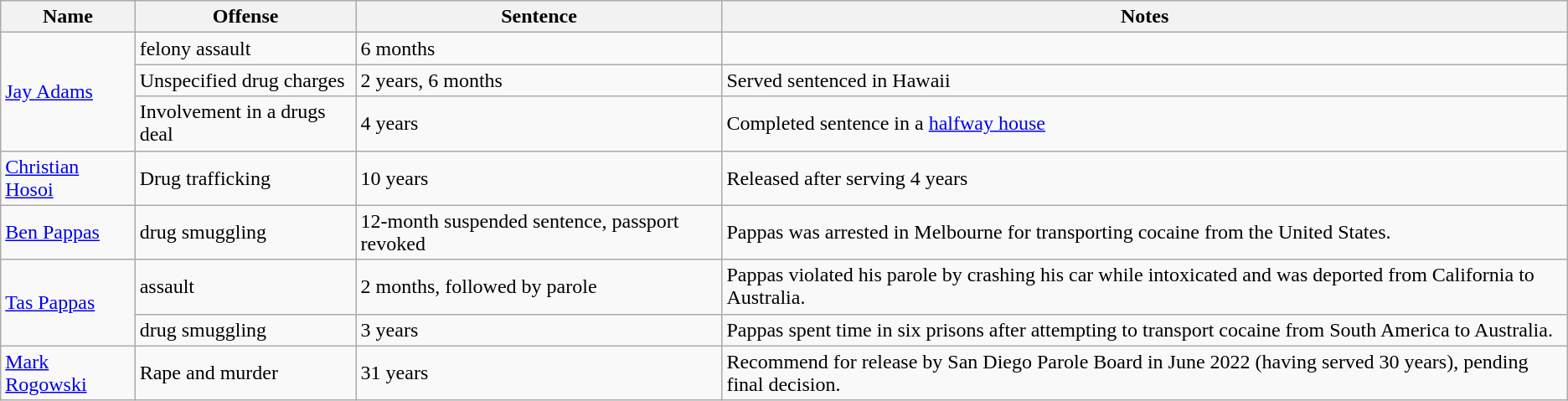<table class="wikitable">
<tr>
<th>Name</th>
<th>Offense</th>
<th>Sentence</th>
<th>Notes</th>
</tr>
<tr>
<td rowspan="3"><a href='#'>Jay Adams</a></td>
<td>felony assault</td>
<td>6 months</td>
<td></td>
</tr>
<tr>
<td>Unspecified drug charges</td>
<td>2 years, 6 months</td>
<td>Served sentenced in Hawaii</td>
</tr>
<tr>
<td>Involvement in a drugs deal</td>
<td>4 years</td>
<td>Completed sentence in a <a href='#'>halfway house</a></td>
</tr>
<tr>
<td><a href='#'>Christian Hosoi</a></td>
<td>Drug trafficking</td>
<td>10 years</td>
<td>Released after serving 4 years</td>
</tr>
<tr>
<td><a href='#'>Ben Pappas</a></td>
<td>drug smuggling</td>
<td>12-month suspended sentence, passport revoked</td>
<td>Pappas was arrested in Melbourne for transporting cocaine from the United States.</td>
</tr>
<tr>
<td rowspan="2"><a href='#'>Tas Pappas</a></td>
<td>assault</td>
<td>2 months, followed by parole</td>
<td>Pappas violated his parole by crashing his car while intoxicated and was deported from California to Australia.</td>
</tr>
<tr>
<td>drug smuggling</td>
<td>3 years</td>
<td>Pappas spent time in six prisons after attempting to transport cocaine from South America to Australia.</td>
</tr>
<tr>
<td><a href='#'>Mark Rogowski</a></td>
<td>Rape and murder</td>
<td>31 years</td>
<td>Recommend for release by San Diego Parole Board in June 2022 (having served 30 years), pending final decision.</td>
</tr>
</table>
